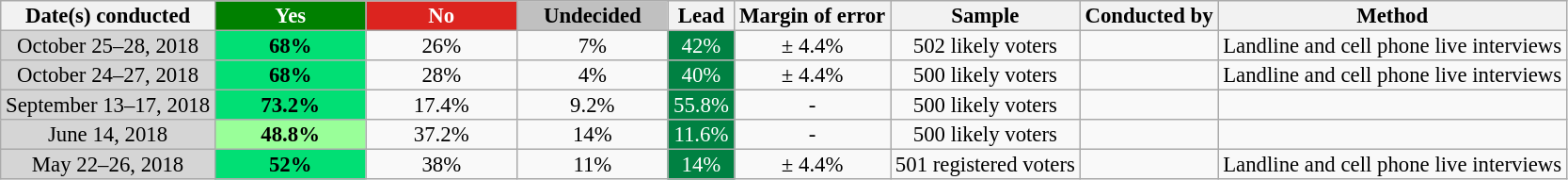<table class="wikitable sortable" style="text-align:center;font-size:95%;line-height:14px">
<tr>
<th>Date(s) conducted</th>
<th data-sort- type="number" style="background:green; color:white; width:100px;">Yes</th>
<th data-sort- type="number" style="background:#dc241f; color:white; width:100px;">No</th>
<th data-sort- type="number" style="background:silver; width:100px;">Undecided</th>
<th data-sort-type="number" style="width:40px">Lead</th>
<th data-sort-type="number">Margin of error</th>
<th data-sort-type="number">Sample</th>
<th>Conducted by</th>
<th>Method</th>
</tr>
<tr>
<td data-sort-value="2016-06-28" style="background:#D5D5D5">October 25–28, 2018</td>
<td style="background: rgb(1, 223, 116);"><strong>68%</strong></td>
<td>26%</td>
<td>7%</td>
<td style="background: rgb(0, 129, 66); color: white;">42%</td>
<td>± 4.4%</td>
<td>502 likely voters</td>
<td></td>
<td>Landline and cell phone live interviews</td>
</tr>
<tr>
<td data-sort-value="2016-06-23" style="background:#D5D5D5">October 24–27, 2018</td>
<td style="background: rgb(1, 223, 116);"><strong>68%</strong></td>
<td>28%</td>
<td>4%</td>
<td style="background: rgb(0, 129, 66); color: white;">40%</td>
<td>± 4.4%</td>
<td>500 likely voters</td>
<td> </td>
<td>Landline and cell phone live interviews</td>
</tr>
<tr>
<td data-sort-value="2016-06-23" style="background:#D5D5D5">September 13–17, 2018</td>
<td style="background: rgb(1, 223, 116);"><strong>73.2%</strong></td>
<td>17.4%</td>
<td>9.2%</td>
<td style="background: rgb(0, 129, 66); color: white;">55.8%</td>
<td>-</td>
<td>500 likely voters</td>
<td> </td>
<td></td>
</tr>
<tr>
<td data-sort-value="2016-06-23" style="background:#D5D5D5">June 14, 2018</td>
<td style="background: rgb(153, 255, 153);"><strong>48.8%</strong></td>
<td>37.2%</td>
<td>14%</td>
<td style="background: rgb(0, 129, 66); color: white;">11.6%</td>
<td>-</td>
<td>500 likely voters</td>
<td> </td>
<td></td>
</tr>
<tr>
<td data-sort-value="2016-06-23" style="background:#D5D5D5">May 22–26, 2018</td>
<td style="background: rgb(1, 223, 116);"><strong>52%</strong></td>
<td>38%</td>
<td>11%</td>
<td style="background: rgb(0, 129, 66); color: white;">14%</td>
<td>± 4.4%</td>
<td>501 registered voters</td>
<td></td>
<td>Landline and cell phone live interviews</td>
</tr>
</table>
